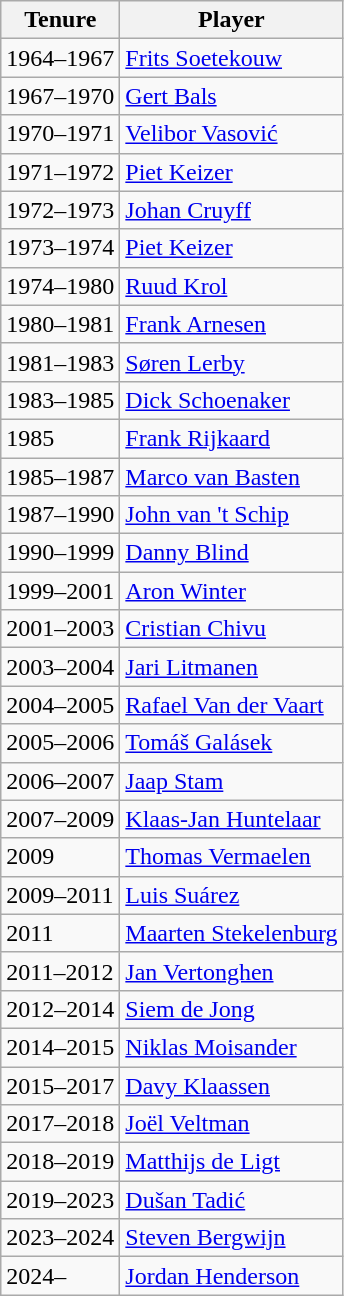<table class="wikitable plainrowheaders unsortable">
<tr>
<th scope="col">Tenure</th>
<th scope="col">Player</th>
</tr>
<tr>
<td>1964–1967</td>
<td scope="row"> <a href='#'>Frits Soetekouw</a></td>
</tr>
<tr>
<td>1967–1970</td>
<td scope="row"> <a href='#'>Gert Bals</a></td>
</tr>
<tr>
<td>1970–1971</td>
<td scope="row"> <a href='#'>Velibor Vasović</a></td>
</tr>
<tr>
<td>1971–1972</td>
<td scope="row"> <a href='#'>Piet Keizer</a></td>
</tr>
<tr>
<td>1972–1973</td>
<td scope="row"> <a href='#'>Johan Cruyff</a></td>
</tr>
<tr>
<td>1973–1974</td>
<td scope="row"> <a href='#'>Piet Keizer</a></td>
</tr>
<tr>
<td>1974–1980</td>
<td scope="row"> <a href='#'>Ruud Krol</a></td>
</tr>
<tr>
<td>1980–1981</td>
<td scope="row"> <a href='#'>Frank Arnesen</a></td>
</tr>
<tr>
<td>1981–1983</td>
<td scope="row"> <a href='#'>Søren Lerby</a></td>
</tr>
<tr>
<td>1983–1985</td>
<td scope="row"> <a href='#'>Dick Schoenaker</a></td>
</tr>
<tr>
<td>1985</td>
<td scope="row"> <a href='#'>Frank Rijkaard</a></td>
</tr>
<tr>
<td>1985–1987</td>
<td scope="row"> <a href='#'>Marco van Basten</a></td>
</tr>
<tr>
<td>1987–1990</td>
<td scope="row"> <a href='#'>John van 't Schip</a></td>
</tr>
<tr>
<td>1990–1999</td>
<td scope="row"> <a href='#'>Danny Blind</a></td>
</tr>
<tr>
<td>1999–2001</td>
<td scope="row"> <a href='#'>Aron Winter</a></td>
</tr>
<tr>
<td>2001–2003</td>
<td scope="row"> <a href='#'>Cristian Chivu</a></td>
</tr>
<tr>
<td>2003–2004</td>
<td scope="row"> <a href='#'>Jari Litmanen</a></td>
</tr>
<tr>
<td>2004–2005</td>
<td scope="row"> <a href='#'>Rafael Van der Vaart</a></td>
</tr>
<tr>
<td>2005–2006</td>
<td scope="row"> <a href='#'>Tomáš Galásek</a></td>
</tr>
<tr>
<td>2006–2007</td>
<td scope="row"> <a href='#'>Jaap Stam</a></td>
</tr>
<tr>
<td>2007–2009</td>
<td scope="row"> <a href='#'>Klaas-Jan Huntelaar</a></td>
</tr>
<tr>
<td>2009</td>
<td scope="row"> <a href='#'>Thomas Vermaelen</a></td>
</tr>
<tr>
<td>2009–2011</td>
<td scope="row"> <a href='#'>Luis Suárez</a></td>
</tr>
<tr>
<td>2011</td>
<td scope="row"> <a href='#'>Maarten Stekelenburg</a></td>
</tr>
<tr>
<td>2011–2012</td>
<td scope="row"> <a href='#'>Jan Vertonghen</a></td>
</tr>
<tr>
<td>2012–2014</td>
<td scope="row"> <a href='#'>Siem de Jong</a></td>
</tr>
<tr>
<td>2014–2015</td>
<td scope="row"> <a href='#'>Niklas Moisander</a></td>
</tr>
<tr>
<td>2015–2017</td>
<td scope="row"> <a href='#'>Davy Klaassen</a></td>
</tr>
<tr>
<td>2017–2018</td>
<td scope="row"> <a href='#'>Joël Veltman</a></td>
</tr>
<tr>
<td>2018–2019</td>
<td scope="row"> <a href='#'>Matthijs de Ligt</a></td>
</tr>
<tr>
<td>2019–2023</td>
<td scope="row"> <a href='#'>Dušan Tadić</a></td>
</tr>
<tr>
<td>2023–2024</td>
<td scope="row"> <a href='#'>Steven Bergwijn</a></td>
</tr>
<tr>
<td>2024–</td>
<td scope="row"> <a href='#'>Jordan Henderson</a></td>
</tr>
</table>
